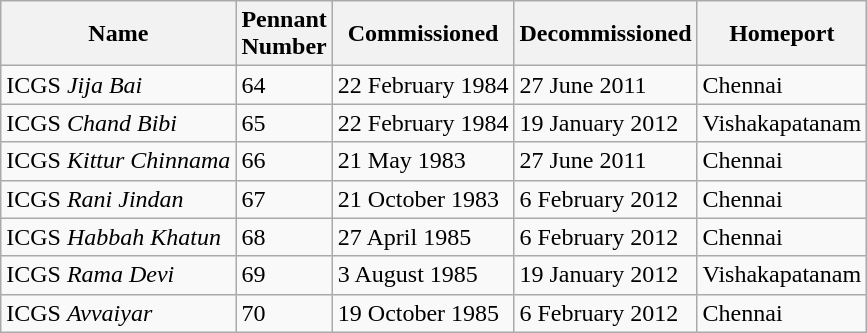<table class="wikitable">
<tr>
<th>Name</th>
<th>Pennant<br>Number</th>
<th>Commissioned</th>
<th>Decommissioned</th>
<th>Homeport</th>
</tr>
<tr>
<td>ICGS <em>Jija Bai</em></td>
<td>64</td>
<td>22 February 1984</td>
<td>27 June 2011</td>
<td>Chennai</td>
</tr>
<tr>
<td>ICGS <em>Chand Bibi</em></td>
<td>65</td>
<td>22 February 1984</td>
<td>19 January 2012</td>
<td>Vishakapatanam</td>
</tr>
<tr>
<td>ICGS <em>Kittur Chinnama</em></td>
<td>66</td>
<td>21 May 1983</td>
<td>27 June 2011</td>
<td>Chennai</td>
</tr>
<tr>
<td>ICGS <em>Rani Jindan</em></td>
<td>67</td>
<td>21 October 1983</td>
<td>6 February 2012</td>
<td>Chennai</td>
</tr>
<tr>
<td>ICGS <em>Habbah Khatun</em></td>
<td>68</td>
<td>27 April 1985</td>
<td>6 February 2012</td>
<td>Chennai</td>
</tr>
<tr>
<td>ICGS <em>Rama Devi</em></td>
<td>69</td>
<td>3 August 1985</td>
<td>19 January 2012</td>
<td>Vishakapatanam</td>
</tr>
<tr>
<td>ICGS <em>Avvaiyar</em></td>
<td>70</td>
<td>19 October 1985</td>
<td>6 February 2012</td>
<td>Chennai</td>
</tr>
</table>
